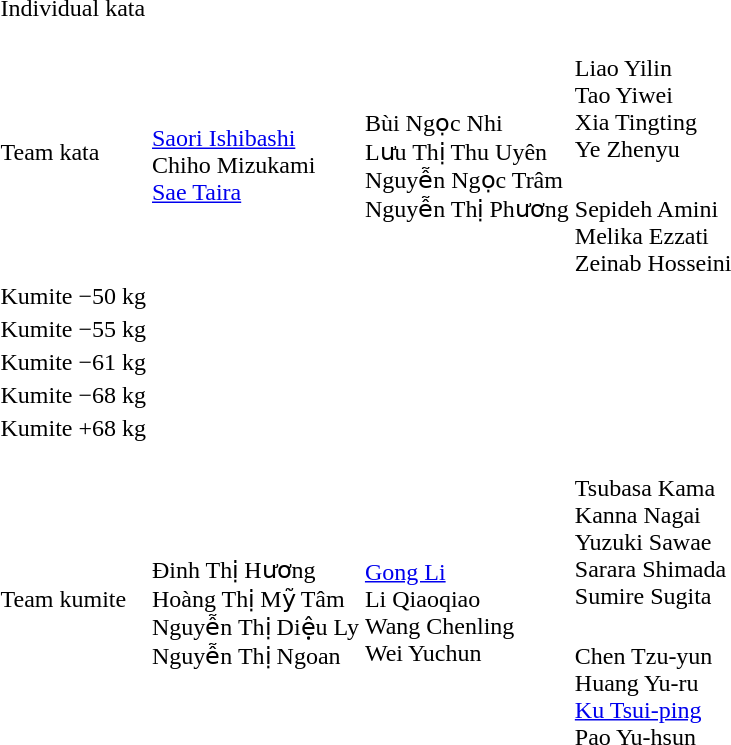<table>
<tr>
<td rowspan=2>Individual kata</td>
<td rowspan=2></td>
<td rowspan=2></td>
<td></td>
</tr>
<tr>
<td></td>
</tr>
<tr>
<td rowspan=2>Team kata</td>
<td rowspan=2><br><a href='#'>Saori Ishibashi</a><br>Chiho Mizukami<br><a href='#'>Sae Taira</a></td>
<td rowspan=2><br>Bùi Ngọc Nhi<br>Lưu Thị Thu Uyên<br>Nguyễn Ngọc Trâm<br>Nguyễn Thị Phương</td>
<td><br>Liao Yilin<br>Tao Yiwei<br>Xia Tingting<br>Ye Zhenyu</td>
</tr>
<tr>
<td><br>Sepideh Amini<br>Melika Ezzati<br>Zeinab Hosseini</td>
</tr>
<tr>
<td rowspan=2>Kumite −50 kg</td>
<td rowspan=2></td>
<td rowspan=2></td>
<td></td>
</tr>
<tr>
<td></td>
</tr>
<tr>
<td rowspan=2>Kumite −55 kg</td>
<td rowspan=2></td>
<td rowspan=2></td>
<td></td>
</tr>
<tr>
<td></td>
</tr>
<tr>
<td rowspan=2>Kumite −61 kg</td>
<td rowspan=2></td>
<td rowspan=2></td>
<td></td>
</tr>
<tr>
<td></td>
</tr>
<tr>
<td rowspan=2>Kumite −68 kg</td>
<td rowspan=2></td>
<td rowspan=2></td>
<td></td>
</tr>
<tr>
<td></td>
</tr>
<tr>
<td rowspan=2>Kumite +68 kg</td>
<td rowspan=2></td>
<td rowspan=2></td>
<td></td>
</tr>
<tr>
<td></td>
</tr>
<tr>
<td rowspan=2>Team kumite</td>
<td rowspan=2><br>Đinh Thị Hương<br>Hoàng Thị Mỹ Tâm<br>Nguyễn Thị Diệu Ly<br>Nguyễn Thị Ngoan</td>
<td rowspan=2><br><a href='#'>Gong Li</a><br>Li Qiaoqiao<br>Wang Chenling<br>Wei Yuchun</td>
<td><br>Tsubasa Kama<br>Kanna Nagai<br>Yuzuki Sawae<br>Sarara Shimada<br>Sumire Sugita</td>
</tr>
<tr>
<td><br>Chen Tzu-yun<br>Huang Yu-ru<br><a href='#'>Ku Tsui-ping</a><br>Pao Yu-hsun</td>
</tr>
</table>
